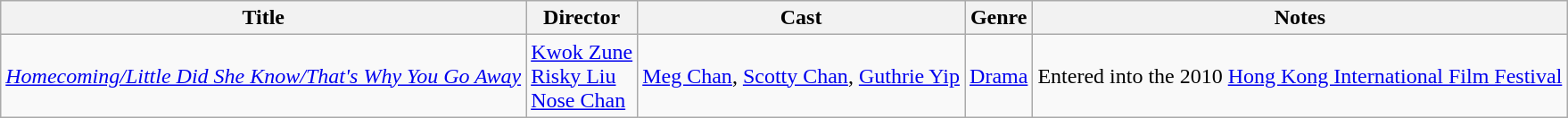<table class="wikitable sortable">
<tr>
<th>Title</th>
<th>Director</th>
<th>Cast</th>
<th>Genre</th>
<th>Notes</th>
</tr>
<tr>
<td><em><a href='#'>Homecoming/Little Did She Know/That's Why You Go Away</a></em></td>
<td><a href='#'>Kwok Zune</a> <br> <a href='#'>Risky Liu</a> <br> <a href='#'>Nose Chan</a></td>
<td><a href='#'>Meg Chan</a>, <a href='#'>Scotty Chan</a>, <a href='#'>Guthrie Yip</a></td>
<td><a href='#'>Drama</a></td>
<td>Entered into the 2010 <a href='#'>Hong Kong International Film Festival</a></td>
</tr>
</table>
